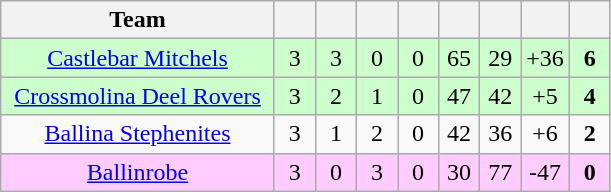<table class="wikitable" style="text-align:center">
<tr>
<th style="width:175px;">Team</th>
<th width="20"></th>
<th width="20"></th>
<th width="20"></th>
<th width="20"></th>
<th width="20"></th>
<th width="20"></th>
<th width="20"></th>
<th width="20"></th>
</tr>
<tr style="background:#cfc;">
<td><a href='#'>Castlebar Mitchels</a></td>
<td>3</td>
<td>3</td>
<td>0</td>
<td>0</td>
<td>65</td>
<td>29</td>
<td>+36</td>
<td><strong>6</strong></td>
</tr>
<tr style="background:#cfc;">
<td><a href='#'>Crossmolina Deel Rovers</a></td>
<td>3</td>
<td>2</td>
<td>1</td>
<td>0</td>
<td>47</td>
<td>42</td>
<td>+5</td>
<td><strong>4</strong></td>
</tr>
<tr>
<td><a href='#'>Ballina Stephenites</a></td>
<td>3</td>
<td>1</td>
<td>2</td>
<td>0</td>
<td>42</td>
<td>36</td>
<td>+6</td>
<td><strong>2</strong></td>
</tr>
<tr style="background:#fcf;">
<td><a href='#'>Ballinrobe</a></td>
<td>3</td>
<td>0</td>
<td>3</td>
<td>0</td>
<td>30</td>
<td>77</td>
<td>-47</td>
<td><strong>0</strong></td>
</tr>
</table>
